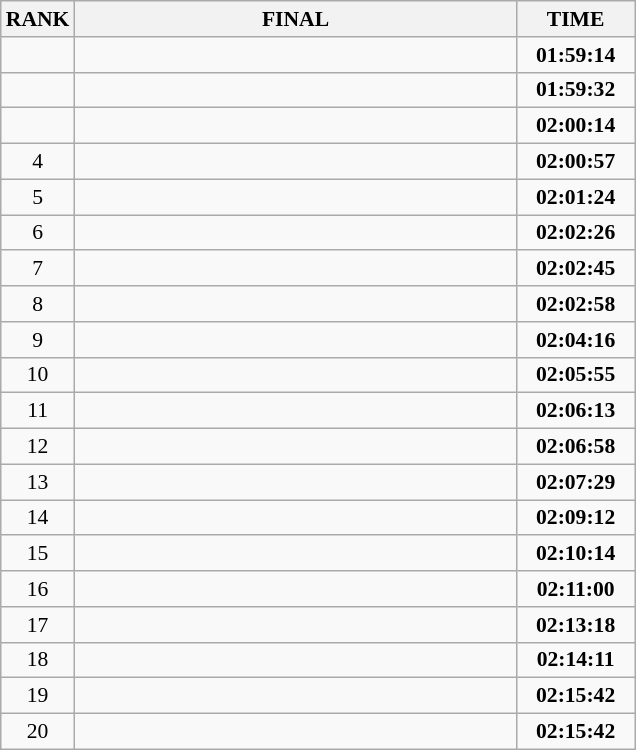<table class="wikitable" style="border-collapse: collapse; font-size: 90%;">
<tr>
<th>RANK</th>
<th style="width: 20em">FINAL</th>
<th style="width: 5em">TIME</th>
</tr>
<tr>
<td align="center"></td>
<td></td>
<td align="center"><strong>01:59:14</strong></td>
</tr>
<tr>
<td align="center"></td>
<td></td>
<td align="center"><strong>01:59:32</strong></td>
</tr>
<tr>
<td align="center"></td>
<td></td>
<td align="center"><strong>02:00:14</strong></td>
</tr>
<tr>
<td align="center">4</td>
<td></td>
<td align="center"><strong>02:00:57</strong></td>
</tr>
<tr>
<td align="center">5</td>
<td></td>
<td align="center"><strong>02:01:24</strong></td>
</tr>
<tr>
<td align="center">6</td>
<td></td>
<td align="center"><strong>02:02:26</strong></td>
</tr>
<tr>
<td align="center">7</td>
<td></td>
<td align="center"><strong>02:02:45</strong></td>
</tr>
<tr>
<td align="center">8</td>
<td></td>
<td align="center"><strong>02:02:58</strong></td>
</tr>
<tr>
<td align="center">9</td>
<td></td>
<td align="center"><strong>02:04:16</strong></td>
</tr>
<tr>
<td align="center">10</td>
<td></td>
<td align="center"><strong>02:05:55</strong></td>
</tr>
<tr>
<td align="center">11</td>
<td></td>
<td align="center"><strong>02:06:13</strong></td>
</tr>
<tr>
<td align="center">12</td>
<td></td>
<td align="center"><strong>02:06:58</strong></td>
</tr>
<tr>
<td align="center">13</td>
<td></td>
<td align="center"><strong>02:07:29</strong></td>
</tr>
<tr>
<td align="center">14</td>
<td></td>
<td align="center"><strong>02:09:12</strong></td>
</tr>
<tr>
<td align="center">15</td>
<td></td>
<td align="center"><strong>02:10:14</strong></td>
</tr>
<tr>
<td align="center">16</td>
<td></td>
<td align="center"><strong>02:11:00</strong></td>
</tr>
<tr>
<td align="center">17</td>
<td></td>
<td align="center"><strong>02:13:18</strong></td>
</tr>
<tr>
<td align="center">18</td>
<td></td>
<td align="center"><strong>02:14:11</strong></td>
</tr>
<tr>
<td align="center">19</td>
<td></td>
<td align="center"><strong>02:15:42</strong></td>
</tr>
<tr>
<td align="center">20</td>
<td></td>
<td align="center"><strong>02:15:42</strong></td>
</tr>
</table>
